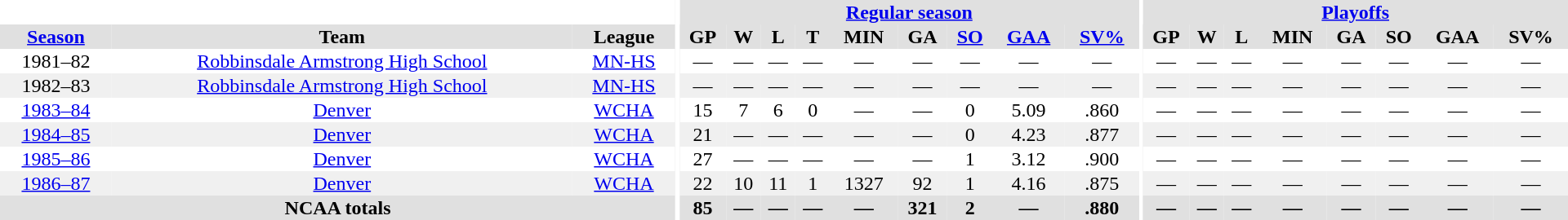<table border="0" cellpadding="1" cellspacing="0" style="text-align:center; width:80em">
<tr bgcolor="#e0e0e0">
<th colspan="3" bgcolor="#ffffff"></th>
<th rowspan="99" bgcolor="#ffffff"></th>
<th colspan="9"><a href='#'>Regular season</a></th>
<th rowspan="99" bgcolor="#ffffff"></th>
<th colspan="8"><a href='#'>Playoffs</a></th>
</tr>
<tr bgcolor="#e0e0e0">
<th><a href='#'>Season</a></th>
<th>Team</th>
<th>League</th>
<th>GP</th>
<th>W</th>
<th>L</th>
<th>T</th>
<th>MIN</th>
<th>GA</th>
<th><a href='#'>SO</a></th>
<th><a href='#'>GAA</a></th>
<th><a href='#'>SV%</a></th>
<th>GP</th>
<th>W</th>
<th>L</th>
<th>MIN</th>
<th>GA</th>
<th>SO</th>
<th>GAA</th>
<th>SV%</th>
</tr>
<tr>
<td>1981–82</td>
<td><a href='#'>Robbinsdale Armstrong High School</a></td>
<td><a href='#'>MN-HS</a></td>
<td>—</td>
<td>—</td>
<td>—</td>
<td>—</td>
<td>—</td>
<td>—</td>
<td>—</td>
<td>—</td>
<td>—</td>
<td>—</td>
<td>—</td>
<td>—</td>
<td>—</td>
<td>—</td>
<td>—</td>
<td>—</td>
<td>—</td>
</tr>
<tr bgcolor="f0f0f0">
<td>1982–83</td>
<td><a href='#'>Robbinsdale Armstrong High School</a></td>
<td><a href='#'>MN-HS</a></td>
<td>—</td>
<td>—</td>
<td>—</td>
<td>—</td>
<td>—</td>
<td>—</td>
<td>—</td>
<td>—</td>
<td>—</td>
<td>—</td>
<td>—</td>
<td>—</td>
<td>—</td>
<td>—</td>
<td>—</td>
<td>—</td>
<td>—</td>
</tr>
<tr>
<td><a href='#'>1983–84</a></td>
<td><a href='#'>Denver</a></td>
<td><a href='#'>WCHA</a></td>
<td>15</td>
<td>7</td>
<td>6</td>
<td>0</td>
<td>—</td>
<td>—</td>
<td>0</td>
<td>5.09</td>
<td>.860</td>
<td>—</td>
<td>—</td>
<td>—</td>
<td>—</td>
<td>—</td>
<td>—</td>
<td>—</td>
<td>—</td>
</tr>
<tr bgcolor="f0f0f0">
<td><a href='#'>1984–85</a></td>
<td><a href='#'>Denver</a></td>
<td><a href='#'>WCHA</a></td>
<td>21</td>
<td>—</td>
<td>—</td>
<td>—</td>
<td>—</td>
<td>—</td>
<td>0</td>
<td>4.23</td>
<td>.877</td>
<td>—</td>
<td>—</td>
<td>—</td>
<td>—</td>
<td>—</td>
<td>—</td>
<td>—</td>
<td>—</td>
</tr>
<tr>
<td><a href='#'>1985–86</a></td>
<td><a href='#'>Denver</a></td>
<td><a href='#'>WCHA</a></td>
<td>27</td>
<td>—</td>
<td>—</td>
<td>—</td>
<td>—</td>
<td>—</td>
<td>1</td>
<td>3.12</td>
<td>.900</td>
<td>—</td>
<td>—</td>
<td>—</td>
<td>—</td>
<td>—</td>
<td>—</td>
<td>—</td>
<td>—</td>
</tr>
<tr bgcolor="f0f0f0">
<td><a href='#'>1986–87</a></td>
<td><a href='#'>Denver</a></td>
<td><a href='#'>WCHA</a></td>
<td>22</td>
<td>10</td>
<td>11</td>
<td>1</td>
<td>1327</td>
<td>92</td>
<td>1</td>
<td>4.16</td>
<td>.875</td>
<td>—</td>
<td>—</td>
<td>—</td>
<td>—</td>
<td>—</td>
<td>—</td>
<td>—</td>
<td>—</td>
</tr>
<tr bgcolor="#e0e0e0">
<th colspan="3">NCAA totals</th>
<th>85</th>
<th>—</th>
<th>—</th>
<th>—</th>
<th>—</th>
<th>321</th>
<th>2</th>
<th>—</th>
<th>.880</th>
<th>—</th>
<th>—</th>
<th>—</th>
<th>—</th>
<th>—</th>
<th>—</th>
<th>—</th>
<th>—</th>
</tr>
</table>
